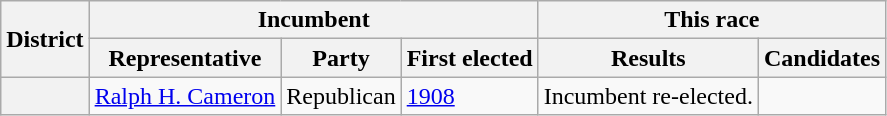<table class=wikitable>
<tr>
<th rowspan=2>District</th>
<th colspan=3>Incumbent</th>
<th colspan=2>This race</th>
</tr>
<tr>
<th>Representative</th>
<th>Party</th>
<th>First elected</th>
<th>Results</th>
<th>Candidates</th>
</tr>
<tr>
<th></th>
<td><a href='#'>Ralph H. Cameron</a></td>
<td>Republican</td>
<td><a href='#'>1908</a></td>
<td>Incumbent re-elected.</td>
<td nowrap></td>
</tr>
</table>
